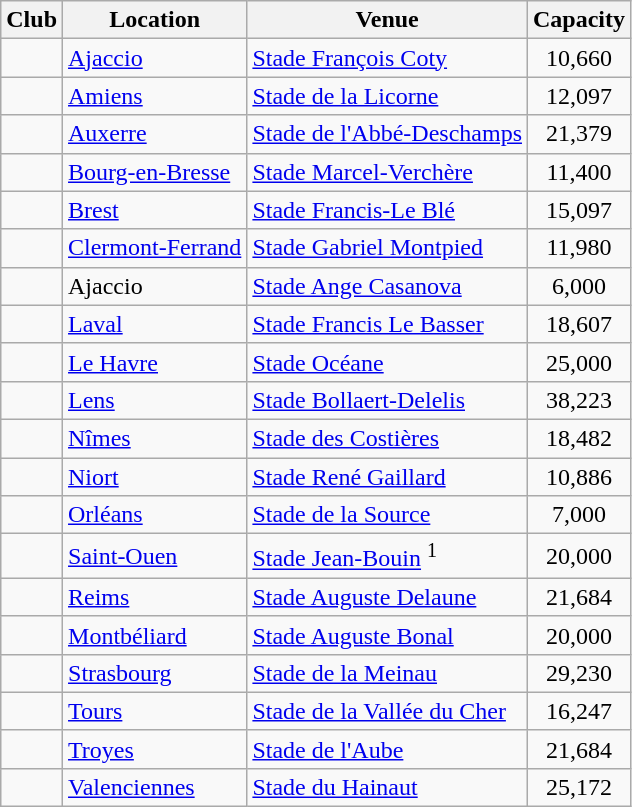<table class="wikitable sortable">
<tr>
<th>Club</th>
<th>Location</th>
<th>Venue</th>
<th>Capacity</th>
</tr>
<tr>
<td></td>
<td><a href='#'>Ajaccio</a></td>
<td><a href='#'>Stade François Coty</a></td>
<td align="center">10,660</td>
</tr>
<tr>
<td></td>
<td><a href='#'>Amiens</a></td>
<td><a href='#'>Stade de la Licorne</a></td>
<td align="center">12,097</td>
</tr>
<tr>
<td></td>
<td><a href='#'>Auxerre</a></td>
<td><a href='#'>Stade de l'Abbé-Deschamps</a></td>
<td align="center">21,379</td>
</tr>
<tr>
<td></td>
<td><a href='#'>Bourg-en-Bresse</a></td>
<td><a href='#'>Stade Marcel-Verchère</a></td>
<td align="center">11,400</td>
</tr>
<tr>
<td></td>
<td><a href='#'>Brest</a></td>
<td><a href='#'>Stade Francis-Le Blé</a></td>
<td align="center">15,097</td>
</tr>
<tr>
<td></td>
<td><a href='#'>Clermont-Ferrand</a></td>
<td><a href='#'>Stade Gabriel Montpied</a></td>
<td align="center">11,980</td>
</tr>
<tr>
<td></td>
<td>Ajaccio</td>
<td><a href='#'>Stade Ange Casanova</a></td>
<td align="center">6,000</td>
</tr>
<tr>
<td></td>
<td><a href='#'>Laval</a></td>
<td><a href='#'>Stade Francis Le Basser</a></td>
<td align="center">18,607</td>
</tr>
<tr>
<td></td>
<td><a href='#'>Le Havre</a></td>
<td><a href='#'>Stade Océane</a></td>
<td align="center">25,000</td>
</tr>
<tr>
<td></td>
<td><a href='#'>Lens</a></td>
<td><a href='#'>Stade Bollaert-Delelis</a></td>
<td align="center">38,223</td>
</tr>
<tr>
<td></td>
<td><a href='#'>Nîmes</a></td>
<td><a href='#'>Stade des Costières</a></td>
<td align="center">18,482</td>
</tr>
<tr>
<td></td>
<td><a href='#'>Niort</a></td>
<td><a href='#'>Stade René Gaillard</a></td>
<td align="center">10,886</td>
</tr>
<tr>
<td></td>
<td><a href='#'>Orléans</a></td>
<td><a href='#'>Stade de la Source</a></td>
<td align="center">7,000</td>
</tr>
<tr>
<td></td>
<td><a href='#'>Saint-Ouen</a></td>
<td><a href='#'>Stade Jean-Bouin</a> <sup>1</sup></td>
<td align="center">20,000</td>
</tr>
<tr>
<td></td>
<td><a href='#'>Reims</a></td>
<td><a href='#'>Stade Auguste Delaune</a></td>
<td align="center">21,684</td>
</tr>
<tr>
<td></td>
<td><a href='#'>Montbéliard</a></td>
<td><a href='#'>Stade Auguste Bonal</a></td>
<td align="center">20,000</td>
</tr>
<tr>
<td></td>
<td><a href='#'>Strasbourg</a></td>
<td><a href='#'>Stade de la Meinau</a></td>
<td align="center">29,230</td>
</tr>
<tr>
<td></td>
<td><a href='#'>Tours</a></td>
<td><a href='#'>Stade de la Vallée du Cher</a></td>
<td align="center">16,247</td>
</tr>
<tr>
<td></td>
<td><a href='#'>Troyes</a></td>
<td><a href='#'>Stade de l'Aube</a></td>
<td align="center">21,684</td>
</tr>
<tr>
<td></td>
<td><a href='#'>Valenciennes</a></td>
<td><a href='#'>Stade du Hainaut</a></td>
<td align="center">25,172</td>
</tr>
</table>
